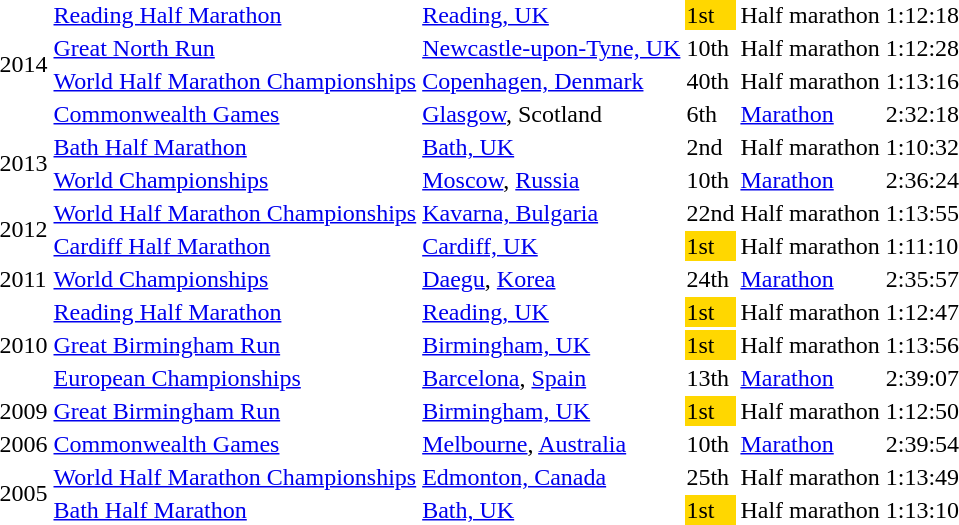<table>
<tr>
<td rowspan=4>2014</td>
<td><a href='#'>Reading Half Marathon</a></td>
<td><a href='#'>Reading, UK</a></td>
<td bgcolor="gold">1st</td>
<td>Half marathon</td>
<td>1:12:18</td>
</tr>
<tr>
<td><a href='#'>Great North Run</a></td>
<td><a href='#'>Newcastle-upon-Tyne, UK</a></td>
<td>10th</td>
<td>Half marathon</td>
<td>1:12:28</td>
</tr>
<tr>
<td><a href='#'>World Half Marathon Championships</a></td>
<td><a href='#'>Copenhagen, Denmark</a></td>
<td>40th</td>
<td>Half marathon</td>
<td>1:13:16</td>
</tr>
<tr>
<td><a href='#'>Commonwealth Games</a></td>
<td><a href='#'>Glasgow</a>, Scotland</td>
<td>6th</td>
<td><a href='#'>Marathon</a></td>
<td>2:32:18</td>
</tr>
<tr>
<td rowspan = 2>2013</td>
<td><a href='#'>Bath Half Marathon</a></td>
<td><a href='#'>Bath, UK</a></td>
<td>2nd</td>
<td>Half marathon</td>
<td>1:10:32</td>
</tr>
<tr>
<td><a href='#'>World Championships</a></td>
<td><a href='#'>Moscow</a>, <a href='#'>Russia</a></td>
<td>10th</td>
<td><a href='#'>Marathon</a></td>
<td>2:36:24</td>
</tr>
<tr>
<td rowspan=2>2012</td>
<td><a href='#'>World Half Marathon Championships</a></td>
<td><a href='#'>Kavarna, Bulgaria</a></td>
<td>22nd</td>
<td>Half marathon</td>
<td>1:13:55</td>
</tr>
<tr>
<td><a href='#'>Cardiff Half Marathon</a></td>
<td><a href='#'>Cardiff, UK</a></td>
<td bgcolor="gold">1st</td>
<td>Half marathon</td>
<td>1:11:10</td>
</tr>
<tr>
<td>2011</td>
<td><a href='#'>World Championships</a></td>
<td><a href='#'>Daegu</a>, <a href='#'>Korea</a></td>
<td>24th</td>
<td><a href='#'>Marathon</a></td>
<td>2:35:57</td>
</tr>
<tr>
<td rowspan=3>2010</td>
<td><a href='#'>Reading Half Marathon</a></td>
<td><a href='#'>Reading, UK</a></td>
<td bgcolor="gold">1st</td>
<td>Half marathon</td>
<td>1:12:47</td>
</tr>
<tr>
<td><a href='#'>Great Birmingham Run</a></td>
<td><a href='#'>Birmingham, UK</a></td>
<td bgcolor="gold">1st</td>
<td>Half marathon</td>
<td>1:13:56</td>
</tr>
<tr>
<td><a href='#'>European Championships</a></td>
<td><a href='#'>Barcelona</a>, <a href='#'>Spain</a></td>
<td>13th</td>
<td><a href='#'>Marathon</a></td>
<td>2:39:07</td>
</tr>
<tr>
<td>2009</td>
<td><a href='#'>Great Birmingham Run</a></td>
<td><a href='#'>Birmingham, UK</a></td>
<td bgcolor="gold">1st</td>
<td>Half marathon</td>
<td>1:12:50</td>
</tr>
<tr>
<td>2006</td>
<td><a href='#'>Commonwealth Games</a></td>
<td><a href='#'>Melbourne</a>, <a href='#'>Australia</a></td>
<td>10th</td>
<td><a href='#'>Marathon</a></td>
<td>2:39:54</td>
</tr>
<tr>
<td rowspan=2>2005</td>
<td><a href='#'>World Half Marathon Championships</a></td>
<td><a href='#'>Edmonton, Canada</a></td>
<td>25th</td>
<td>Half marathon</td>
<td>1:13:49</td>
</tr>
<tr>
<td><a href='#'>Bath Half Marathon</a></td>
<td><a href='#'>Bath, UK</a></td>
<td bgcolor="gold">1st</td>
<td>Half marathon</td>
<td>1:13:10</td>
</tr>
</table>
